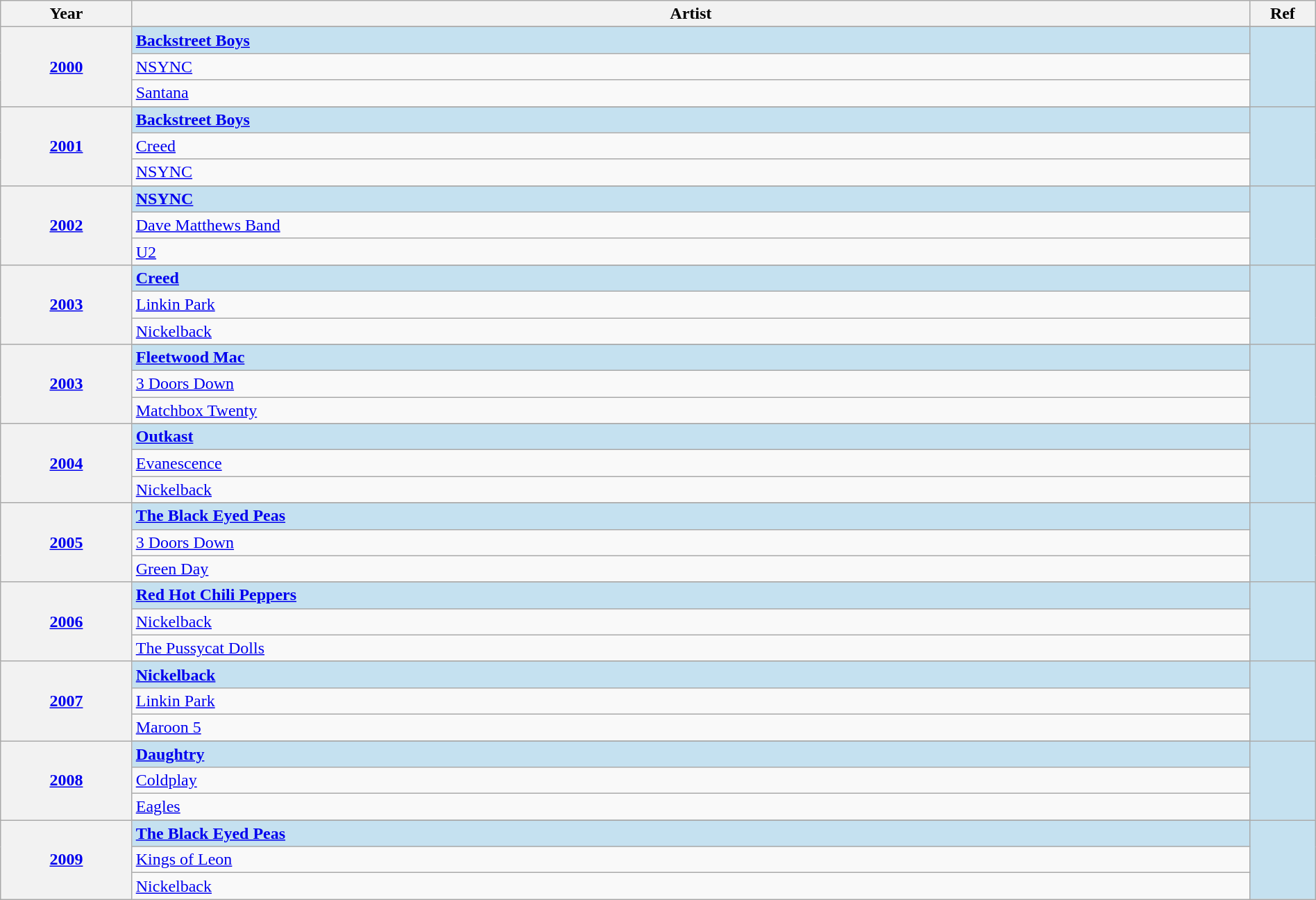<table class="wikitable" width="100%">
<tr>
<th width="10%">Year</th>
<th width="85%">Artist</th>
<th width="5%">Ref</th>
</tr>
<tr>
<th rowspan="4" align="center"><a href='#'>2000<br></a></th>
</tr>
<tr style="background:#c5e1f0">
<td><strong><a href='#'>Backstreet Boys</a></strong></td>
<td rowspan="4" align="center"></td>
</tr>
<tr>
<td><a href='#'>NSYNC</a></td>
</tr>
<tr>
<td><a href='#'>Santana</a></td>
</tr>
<tr>
<th rowspan="4" align="center"><a href='#'>2001<br></a></th>
</tr>
<tr style="background:#c5e1f0">
<td><strong><a href='#'>Backstreet Boys</a></strong></td>
<td rowspan="4" align="center"></td>
</tr>
<tr>
<td><a href='#'>Creed</a></td>
</tr>
<tr>
<td><a href='#'>NSYNC</a></td>
</tr>
<tr>
<th rowspan="4" align="center"><a href='#'>2002<br></a></th>
</tr>
<tr style="background:#c5e1f0">
<td><strong><a href='#'>NSYNC</a></strong></td>
<td rowspan="4" align="center"></td>
</tr>
<tr>
<td><a href='#'>Dave Matthews Band</a></td>
</tr>
<tr>
<td><a href='#'>U2</a></td>
</tr>
<tr>
<th rowspan="4" align="center"><a href='#'>2003<br></a></th>
</tr>
<tr style="background:#c5e1f0">
<td><strong><a href='#'>Creed</a></strong></td>
<td rowspan="4" align="center"></td>
</tr>
<tr>
<td><a href='#'>Linkin Park</a></td>
</tr>
<tr>
<td><a href='#'>Nickelback</a></td>
</tr>
<tr>
<th rowspan="4" align="center"><a href='#'>2003<br></a></th>
</tr>
<tr style="background:#c5e1f0">
<td><strong><a href='#'>Fleetwood Mac</a></strong></td>
<td rowspan="4" align="center"></td>
</tr>
<tr>
<td><a href='#'>3 Doors Down</a></td>
</tr>
<tr>
<td><a href='#'>Matchbox Twenty</a></td>
</tr>
<tr>
<th rowspan="4" align="center"><a href='#'>2004<br></a></th>
</tr>
<tr style="background:#c5e1f0">
<td><strong><a href='#'>Outkast</a></strong></td>
<td rowspan="4" align="center"></td>
</tr>
<tr>
<td><a href='#'>Evanescence</a></td>
</tr>
<tr>
<td><a href='#'>Nickelback</a></td>
</tr>
<tr>
<th rowspan="4" align="center"><a href='#'>2005<br></a></th>
</tr>
<tr style="background:#c5e1f0">
<td><strong><a href='#'>The Black Eyed Peas</a></strong></td>
<td rowspan="4" align="center"></td>
</tr>
<tr>
<td><a href='#'>3 Doors Down</a></td>
</tr>
<tr>
<td><a href='#'>Green Day</a></td>
</tr>
<tr>
<th rowspan="4" align="center"><a href='#'>2006<br></a></th>
</tr>
<tr style="background:#c5e1f0">
<td><strong><a href='#'>Red Hot Chili Peppers</a></strong></td>
<td rowspan="4" align="center"></td>
</tr>
<tr>
<td><a href='#'>Nickelback</a></td>
</tr>
<tr>
<td><a href='#'>The Pussycat Dolls</a></td>
</tr>
<tr>
<th rowspan="4" align="center"><a href='#'>2007<br></a></th>
</tr>
<tr style="background:#c5e1f0">
<td><strong><a href='#'>Nickelback</a></strong></td>
<td rowspan="4" align="center"></td>
</tr>
<tr>
<td><a href='#'>Linkin Park</a></td>
</tr>
<tr>
<td><a href='#'>Maroon 5</a></td>
</tr>
<tr>
<th rowspan="4" align="center"><a href='#'>2008<br></a></th>
</tr>
<tr style="background:#c5e1f0">
<td><strong><a href='#'>Daughtry</a></strong></td>
<td rowspan="4" align="center"></td>
</tr>
<tr>
<td><a href='#'>Coldplay</a></td>
</tr>
<tr>
<td><a href='#'>Eagles</a></td>
</tr>
<tr>
<th rowspan="4" align="center"><a href='#'>2009<br></a></th>
</tr>
<tr style="background:#c5e1f0">
<td><strong><a href='#'>The Black Eyed Peas</a></strong></td>
<td rowspan="4" align="center"></td>
</tr>
<tr>
<td><a href='#'>Kings of Leon</a></td>
</tr>
<tr>
<td><a href='#'>Nickelback</a></td>
</tr>
</table>
